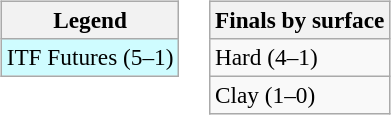<table>
<tr valign=top>
<td><br><table class="wikitable" style=font-size:97%>
<tr>
<th>Legend</th>
</tr>
<tr style="background:#cffcff;">
<td>ITF Futures (5–1)</td>
</tr>
</table>
</td>
<td><br><table class="wikitable" style=font-size:97%>
<tr>
<th>Finals by surface</th>
</tr>
<tr>
<td>Hard (4–1)</td>
</tr>
<tr>
<td>Clay (1–0)</td>
</tr>
</table>
</td>
</tr>
</table>
